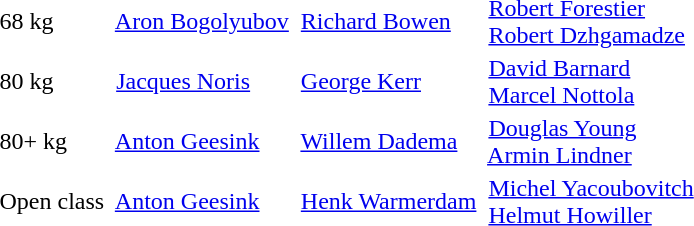<table>
<tr>
<td>68 kg</td>
<td> <a href='#'>Aron Bogolyubov</a></td>
<td> <a href='#'>Richard Bowen</a></td>
<td> <a href='#'>Robert Forestier</a><br> <a href='#'>Robert Dzhgamadze</a></td>
</tr>
<tr>
<td>80 kg</td>
<td> <a href='#'>Jacques Noris</a></td>
<td> <a href='#'>George Kerr</a></td>
<td> <a href='#'>David Barnard</a><br> <a href='#'>Marcel Nottola</a></td>
</tr>
<tr>
<td>80+ kg</td>
<td> <a href='#'>Anton Geesink</a></td>
<td> <a href='#'>Willem Dadema</a></td>
<td> <a href='#'>Douglas Young</a><br> <a href='#'>Armin Lindner</a></td>
</tr>
<tr>
<td>Open class</td>
<td> <a href='#'>Anton Geesink</a></td>
<td> <a href='#'>Henk Warmerdam</a></td>
<td> <a href='#'>Michel Yacoubovitch</a><br> <a href='#'>Helmut Howiller</a></td>
</tr>
</table>
